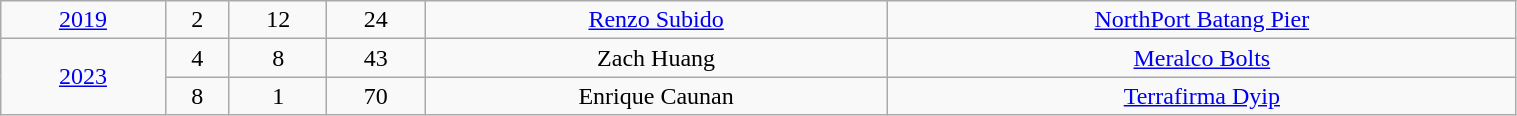<table class=wikitable width=80%>
<tr align=center>
<td><a href='#'>2019</a></td>
<td>2</td>
<td>12</td>
<td>24</td>
<td><a href='#'>Renzo Subido</a></td>
<td><a href='#'>NorthPort Batang Pier</a></td>
</tr>
<tr align=center>
<td rowspan=2><a href='#'>2023</a></td>
<td>4</td>
<td>8</td>
<td>43</td>
<td>Zach Huang</td>
<td><a href='#'>Meralco Bolts</a></td>
</tr>
<tr align=center>
<td>8</td>
<td>1</td>
<td>70</td>
<td>Enrique Caunan</td>
<td><a href='#'>Terrafirma Dyip</a></td>
</tr>
</table>
